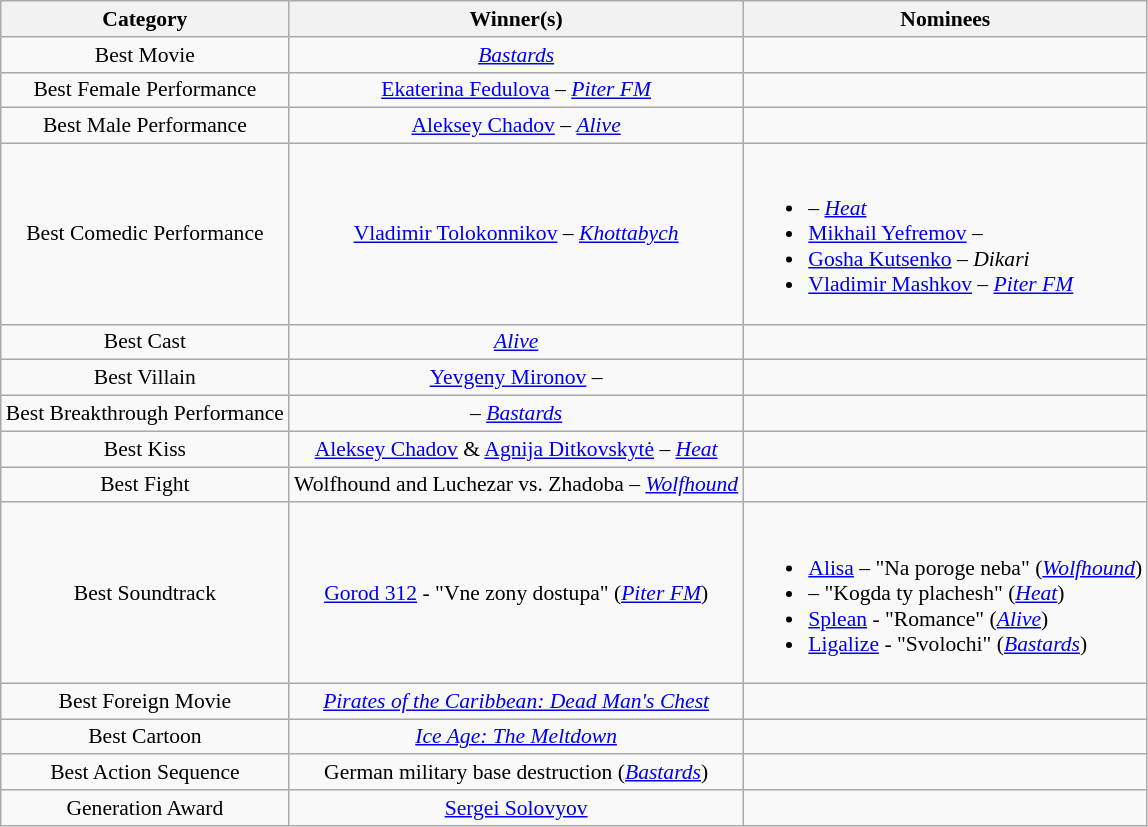<table class="wikitable" style="font-size:90%">
<tr>
<th bgcolor="#efefef" scope="col">Category</th>
<th bgcolor="#efefef" class=unsortable scope="col">Winner(s)</th>
<th bgcolor="#efefef" class=unsortable scope="col">Nominees</th>
</tr>
<tr>
<td align="center">Best Movie</td>
<td align="center"><em><a href='#'>Bastards</a></em></td>
<td></td>
</tr>
<tr>
<td align="center">Best Female Performance</td>
<td align="center"><a href='#'>Ekaterina Fedulova</a> – <em><a href='#'>Piter FM</a></em></td>
<td></td>
</tr>
<tr>
<td align="center">Best Male Performance</td>
<td align="center"><a href='#'>Aleksey Chadov</a> – <em><a href='#'>Alive</a></em></td>
<td></td>
</tr>
<tr>
<td align="center">Best Comedic Performance</td>
<td align="center"><a href='#'>Vladimir Tolokonnikov</a> – <em><a href='#'>Khottabych</a></em></td>
<td {{smalldiv><br><ul><li> – <em><a href='#'>Heat</a></em></li><li><a href='#'>Mikhail Yefremov</a> – <em></em></li><li><a href='#'>Gosha Kutsenko</a> – <em>Dikari</em></li><li><a href='#'>Vladimir Mashkov</a> – <em><a href='#'>Piter FM</a></em></li></ul></td>
</tr>
<tr>
<td align="center">Best Cast</td>
<td align="center"><em><a href='#'>Alive</a></em></td>
<td></td>
</tr>
<tr>
<td align="center">Best Villain</td>
<td align="center"><a href='#'>Yevgeny Mironov</a> – <em></em></td>
<td></td>
</tr>
<tr>
<td align="center">Best Breakthrough Performance</td>
<td align="center"> – <em><a href='#'>Bastards</a></em></td>
<td></td>
</tr>
<tr>
<td align="center">Best Kiss</td>
<td align="center"><a href='#'>Aleksey Chadov</a> & <a href='#'>Agnija Ditkovskytė</a> – <em><a href='#'>Heat</a></em></td>
<td></td>
</tr>
<tr>
<td align="center">Best Fight</td>
<td align="center">Wolfhound and Luchezar vs. Zhadoba – <em><a href='#'>Wolfhound</a></em></td>
<td></td>
</tr>
<tr>
<td align="center">Best Soundtrack</td>
<td align="center"><a href='#'>Gorod 312</a> - "Vne zony dostupa" (<em><a href='#'>Piter FM</a></em>)</td>
<td {{smalldiv><br><ul><li><a href='#'>Alisa</a>  – "Na poroge neba" (<em><a href='#'>Wolfhound</a></em>)</li><li> – "Kogda ty plachesh" (<em><a href='#'>Heat</a></em>)</li><li><a href='#'>Splean</a> - "Romance" (<em><a href='#'>Alive</a></em>)</li><li><a href='#'>Ligalize</a> - "Svolochi" (<em><a href='#'>Bastards</a></em>)</li></ul></td>
</tr>
<tr>
<td align="center">Best Foreign Movie</td>
<td align="center"><em><a href='#'>Pirates of the Caribbean: Dead Man's Chest</a></em></td>
<td></td>
</tr>
<tr>
<td align="center">Best Cartoon</td>
<td align="center"><em><a href='#'>Ice Age: The Meltdown</a></em></td>
<td></td>
</tr>
<tr>
<td align="center">Best Action Sequence</td>
<td align="center">German military base destruction (<em><a href='#'>Bastards</a></em>)</td>
<td></td>
</tr>
<tr>
<td align="center">Generation Award</td>
<td align="center"><a href='#'>Sergei Solovyov</a></td>
<td></td>
</tr>
</table>
